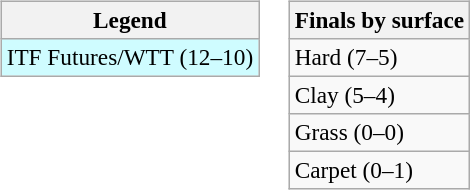<table>
<tr valign=top>
<td><br><table class=wikitable style=font-size:97%>
<tr>
<th>Legend</th>
</tr>
<tr bgcolor=cffcff>
<td>ITF Futures/WTT (12–10)</td>
</tr>
</table>
</td>
<td><br><table class=wikitable style=font-size:97%>
<tr>
<th>Finals by surface</th>
</tr>
<tr>
<td>Hard (7–5)</td>
</tr>
<tr>
<td>Clay (5–4)</td>
</tr>
<tr>
<td>Grass (0–0)</td>
</tr>
<tr>
<td>Carpet (0–1)</td>
</tr>
</table>
</td>
</tr>
</table>
